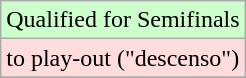<table class="wikitable">
<tr width=10px bgcolor="#ccffcc">
<td>Qualified for Semifinals</td>
</tr>
<tr width=10px bgcolor="#ffdddd">
<td>to play-out ("descenso")</td>
</tr>
<tr>
</tr>
</table>
